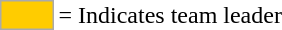<table>
<tr>
<td style="background-color:#FFCC00; border:1px solid #aaaaaa; width:2em;"></td>
<td>= Indicates team leader</td>
</tr>
</table>
